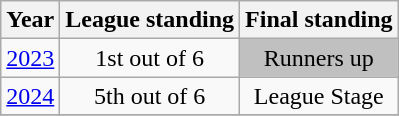<table class="wikitable" style="text-align:center;">
<tr>
<th>Year</th>
<th>League standing</th>
<th>Final standing</th>
</tr>
<tr>
<td><a href='#'>2023</a></td>
<td>1st out of 6</td>
<td style="background: silver;">Runners up</td>
</tr>
<tr>
<td><a href='#'>2024</a></td>
<td>5th out of 6</td>
<td>League Stage</td>
</tr>
<tr>
</tr>
</table>
